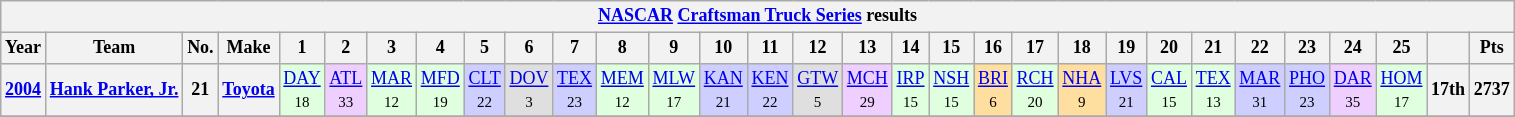<table class="wikitable mw-collapsible mw-collapsed" style="text-align:center; font-size:75%">
<tr>
<th colspan=45><a href='#'>NASCAR</a> <a href='#'>Craftsman Truck Series</a> results</th>
</tr>
<tr>
<th>Year</th>
<th>Team</th>
<th>No.</th>
<th>Make</th>
<th>1</th>
<th>2</th>
<th>3</th>
<th>4</th>
<th>5</th>
<th>6</th>
<th>7</th>
<th>8</th>
<th>9</th>
<th>10</th>
<th>11</th>
<th>12</th>
<th>13</th>
<th>14</th>
<th>15</th>
<th>16</th>
<th>17</th>
<th>18</th>
<th>19</th>
<th>20</th>
<th>21</th>
<th>22</th>
<th>23</th>
<th>24</th>
<th>25</th>
<th></th>
<th>Pts</th>
</tr>
<tr>
<th><a href='#'>2004</a></th>
<th rowspan=1><a href='#'>Hank Parker, Jr.</a></th>
<th rowspan=1>21</th>
<th rowspan=1><a href='#'>Toyota</a></th>
<td style="background:#DFFFDF;"><a href='#'>DAY</a><br><small>18</small></td>
<td style="background:#EFCFFF;"><a href='#'>ATL</a><br><small>33</small></td>
<td style="background:#DFFFDF;"><a href='#'>MAR</a><br><small>12</small></td>
<td style="background:#DFFFDF;"><a href='#'>MFD</a><br><small>19</small></td>
<td style="background:#CFCFFF;"><a href='#'>CLT</a><br><small>22</small></td>
<td style="background:#DFDFDF;"><a href='#'>DOV</a><br><small>3</small></td>
<td style="background:#CFCFFF;"><a href='#'>TEX</a><br><small>23</small></td>
<td style="background:#DFFFDF;"><a href='#'>MEM</a><br><small>12</small></td>
<td style="background:#DFFFDF;"><a href='#'>MLW</a><br><small>17</small></td>
<td style="background:#CFCFFF;"><a href='#'>KAN</a><br><small>21</small></td>
<td style="background:#CFCFFF;"><a href='#'>KEN</a><br><small>22</small></td>
<td style="background:#DFDFDF;"><a href='#'>GTW</a><br><small>5</small></td>
<td style="background:#EFCFFF;"><a href='#'>MCH</a><br><small>29</small></td>
<td style="background:#DFFFDF;"><a href='#'>IRP</a><br><small>15</small></td>
<td style="background:#DFFFDF;"><a href='#'>NSH</a><br><small>15</small></td>
<td style="background:#FFDF9F;"><a href='#'>BRI</a><br><small>6</small></td>
<td style="background:#DFFFDF;"><a href='#'>RCH</a><br><small>20</small></td>
<td style="background:#FFDF9F;"><a href='#'>NHA</a><br><small>9</small></td>
<td style="background:#CFCFFF;"><a href='#'>LVS</a><br><small>21</small></td>
<td style="background:#DFFFDF;"><a href='#'>CAL</a><br><small>15</small></td>
<td style="background:#DFFFDF;"><a href='#'>TEX</a><br><small>13</small></td>
<td style="background:#CFCFFF;"><a href='#'>MAR</a><br><small>31</small></td>
<td style="background:#CFCFFF;"><a href='#'>PHO</a><br><small>23</small></td>
<td style="background:#EFCFFF;"><a href='#'>DAR</a><br><small>35</small></td>
<td style="background:#DFFFDF;"><a href='#'>HOM</a><br><small>17</small></td>
<th>17th</th>
<th>2737</th>
</tr>
<tr>
</tr>
</table>
